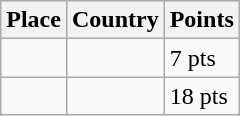<table class=wikitable>
<tr>
<th>Place</th>
<th>Country</th>
<th>Points</th>
</tr>
<tr>
<td align=center></td>
<td></td>
<td>7 pts</td>
</tr>
<tr>
<td align=center></td>
<td></td>
<td>18 pts</td>
</tr>
</table>
